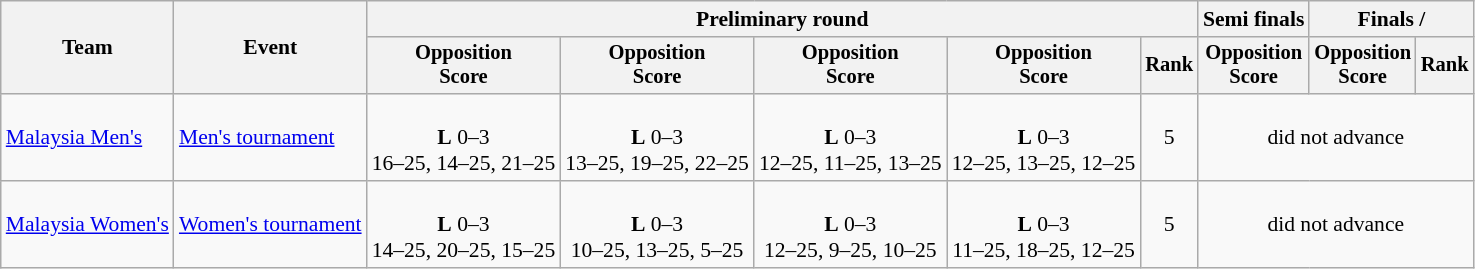<table class="wikitable" style="font-size:90%">
<tr>
<th rowspan=2>Team</th>
<th rowspan=2>Event</th>
<th colspan=5>Preliminary round</th>
<th>Semi finals</th>
<th colspan=2>Finals / </th>
</tr>
<tr style="font-size:95%">
<th>Opposition<br>Score</th>
<th>Opposition<br>Score</th>
<th>Opposition<br>Score</th>
<th>Opposition<br>Score</th>
<th>Rank</th>
<th>Opposition<br>Score</th>
<th>Opposition<br>Score</th>
<th>Rank</th>
</tr>
<tr align=center>
<td align=left><a href='#'>Malaysia Men's</a></td>
<td align=left><a href='#'>Men's tournament</a></td>
<td><br><strong>L</strong> 0–3 <br> 16–25, 14–25, 21–25</td>
<td><br><strong>L</strong> 0–3 <br> 13–25, 19–25, 22–25</td>
<td><br><strong>L</strong> 0–3 <br> 12–25, 11–25, 13–25</td>
<td><br><strong>L</strong> 0–3 <br> 12–25, 13–25, 12–25</td>
<td>5</td>
<td colspan=3>did not advance</td>
</tr>
<tr align=center>
<td align=left><a href='#'>Malaysia Women's</a></td>
<td align=left><a href='#'>Women's tournament</a></td>
<td><br><strong>L</strong> 0–3 <br> 14–25, 20–25, 15–25</td>
<td><br><strong>L</strong> 0–3 <br> 10–25, 13–25, 5–25</td>
<td><br><strong>L</strong> 0–3 <br> 12–25, 9–25, 10–25</td>
<td><br><strong>L</strong> 0–3 <br> 11–25, 18–25, 12–25</td>
<td>5</td>
<td colspan=3>did not advance</td>
</tr>
</table>
